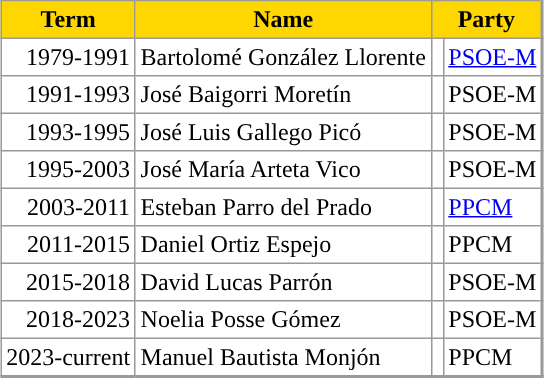<table align="center" rules="all" cellspacing="0" cellpadding="3" style="border: 1px solid #999; border-right: 2px solid #999; border-bottom:2px solid #999">
<tr>
<th bgcolor="gold">Term</th>
<th align="center" bgcolor="gold">Name</th>
<th colspan="2" bgcolor="gold">Party</th>
</tr>
<tr>
<td align="right">1979-1991</td>
<td>Bartolomé González Llorente</td>
<td width="1"></td>
<td><a href='#'>PSOE-M</a></td>
</tr>
<tr>
<td align="right">1991-1993</td>
<td>José Baigorri Moretín</td>
<td width="1"></td>
<td>PSOE-M</td>
</tr>
<tr>
<td align="right">1993-1995</td>
<td>José Luis Gallego Picó</td>
<td width="1"></td>
<td>PSOE-M</td>
</tr>
<tr>
<td align="right">1995-2003</td>
<td>José María Arteta Vico</td>
<td width="1"></td>
<td>PSOE-M</td>
</tr>
<tr>
<td align="right">2003-2011</td>
<td>Esteban Parro del Prado</td>
<td></td>
<td><a href='#'>PPCM</a></td>
</tr>
<tr>
<td align="right">2011-2015</td>
<td>Daniel Ortiz Espejo</td>
<td></td>
<td>PPCM</td>
</tr>
<tr>
<td align="right">2015-2018</td>
<td>David Lucas Parrón</td>
<td></td>
<td>PSOE-M</td>
</tr>
<tr>
<td align="right">2018-2023</td>
<td>Noelia Posse Gómez</td>
<td></td>
<td>PSOE-M</td>
</tr>
<tr>
<td align="right">2023-current</td>
<td>Manuel Bautista Monjón</td>
<td></td>
<td>PPCM</td>
</tr>
<tr>
</tr>
</table>
